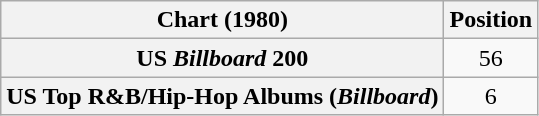<table class="wikitable sortable plainrowheaders" style="text-align:center">
<tr>
<th scope="col">Chart (1980)</th>
<th scope="col">Position</th>
</tr>
<tr>
<th scope="row">US <em>Billboard</em> 200</th>
<td>56</td>
</tr>
<tr>
<th scope="row">US Top R&B/Hip-Hop Albums (<em>Billboard</em>)</th>
<td>6</td>
</tr>
</table>
